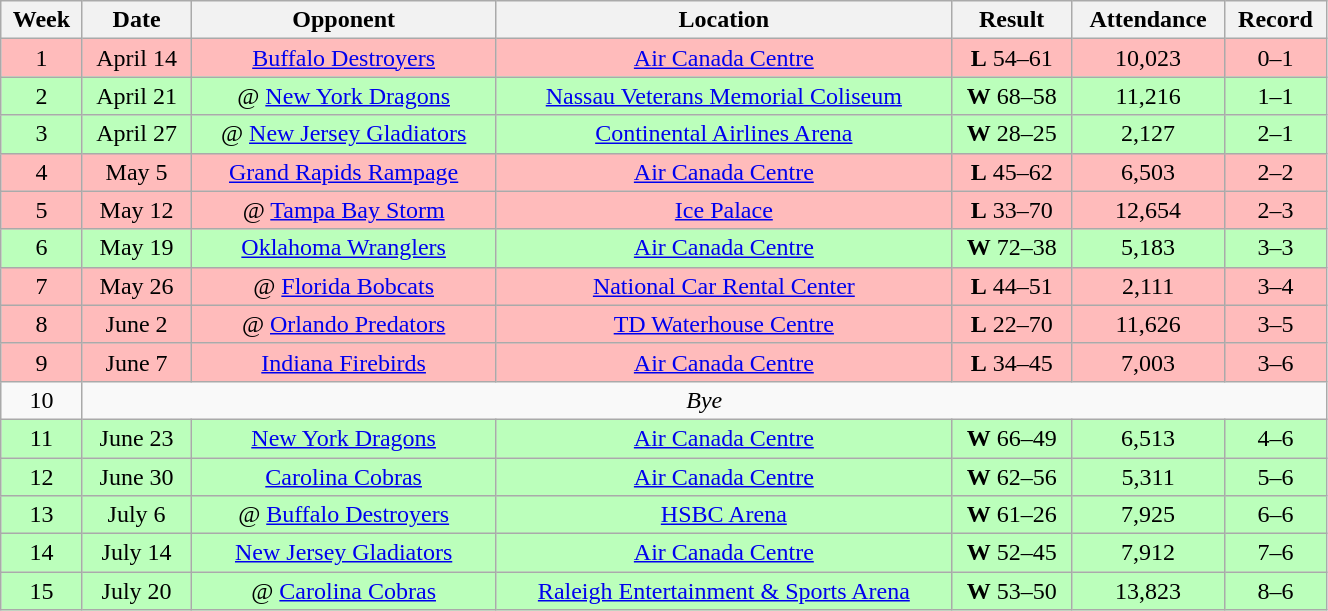<table class="wikitable" width="70%">
<tr align="center">
<th>Week</th>
<th>Date</th>
<th>Opponent</th>
<th>Location</th>
<th>Result</th>
<th>Attendance</th>
<th>Record</th>
</tr>
<tr align="center"  bgcolor="ffbbbb">
<td>1</td>
<td>April 14</td>
<td><a href='#'>Buffalo Destroyers</a></td>
<td><a href='#'>Air Canada Centre</a></td>
<td><strong>L</strong> 54–61</td>
<td>10,023</td>
<td>0–1</td>
</tr>
<tr align="center"  bgcolor="bbffbb">
<td>2</td>
<td>April 21</td>
<td>@ <a href='#'>New York Dragons</a></td>
<td><a href='#'>Nassau Veterans Memorial Coliseum</a></td>
<td><strong>W</strong> 68–58</td>
<td>11,216</td>
<td>1–1</td>
</tr>
<tr align="center"  bgcolor="bbffbb">
<td>3</td>
<td>April 27</td>
<td>@ <a href='#'>New Jersey Gladiators</a></td>
<td><a href='#'>Continental Airlines Arena</a></td>
<td><strong>W</strong> 28–25</td>
<td>2,127</td>
<td>2–1</td>
</tr>
<tr align="center"  bgcolor="ffbbbb">
<td>4</td>
<td>May 5</td>
<td><a href='#'>Grand Rapids Rampage</a></td>
<td><a href='#'>Air Canada Centre</a></td>
<td><strong>L</strong> 45–62</td>
<td>6,503</td>
<td>2–2</td>
</tr>
<tr align="center"  bgcolor="ffbbbb">
<td>5</td>
<td>May 12</td>
<td>@ <a href='#'>Tampa Bay Storm</a></td>
<td><a href='#'>Ice Palace</a></td>
<td><strong>L</strong> 33–70</td>
<td>12,654</td>
<td>2–3</td>
</tr>
<tr align="center"  bgcolor="bbffbb">
<td>6</td>
<td>May 19</td>
<td><a href='#'>Oklahoma Wranglers</a></td>
<td><a href='#'>Air Canada Centre</a></td>
<td><strong>W</strong> 72–38</td>
<td>5,183</td>
<td>3–3</td>
</tr>
<tr align="center"  bgcolor="ffbbbb">
<td>7</td>
<td>May 26</td>
<td>@ <a href='#'>Florida Bobcats</a></td>
<td><a href='#'>National Car Rental Center</a></td>
<td><strong>L</strong> 44–51</td>
<td>2,111</td>
<td>3–4</td>
</tr>
<tr align="center"  bgcolor="ffbbbb">
<td>8</td>
<td>June 2</td>
<td>@ <a href='#'>Orlando Predators</a></td>
<td><a href='#'>TD Waterhouse Centre</a></td>
<td><strong>L</strong> 22–70</td>
<td>11,626</td>
<td>3–5</td>
</tr>
<tr align="center"  bgcolor="ffbbbb">
<td>9</td>
<td>June 7</td>
<td><a href='#'>Indiana Firebirds</a></td>
<td><a href='#'>Air Canada Centre</a></td>
<td><strong>L</strong> 34–45</td>
<td>7,003</td>
<td>3–6</td>
</tr>
<tr align="center">
<td>10</td>
<td colSpan=56 align="center"><em>Bye</em></td>
</tr>
<tr align="center"  bgcolor="bbffbb">
<td>11</td>
<td>June 23</td>
<td><a href='#'>New York Dragons</a></td>
<td><a href='#'>Air Canada Centre</a></td>
<td><strong>W</strong> 66–49</td>
<td>6,513</td>
<td>4–6</td>
</tr>
<tr align="center"  bgcolor="bbffbb">
<td>12</td>
<td>June 30</td>
<td><a href='#'>Carolina Cobras</a></td>
<td><a href='#'>Air Canada Centre</a></td>
<td><strong>W</strong> 62–56</td>
<td>5,311</td>
<td>5–6</td>
</tr>
<tr align="center"  bgcolor="bbffbb">
<td>13</td>
<td>July 6</td>
<td>@ <a href='#'>Buffalo Destroyers</a></td>
<td><a href='#'>HSBC Arena</a></td>
<td><strong>W</strong> 61–26</td>
<td>7,925</td>
<td>6–6</td>
</tr>
<tr align="center"  bgcolor="bbffbb">
<td>14</td>
<td>July 14</td>
<td><a href='#'>New Jersey Gladiators</a></td>
<td><a href='#'>Air Canada Centre</a></td>
<td><strong>W</strong> 52–45</td>
<td>7,912</td>
<td>7–6</td>
</tr>
<tr align="center"  bgcolor="bbffbb">
<td>15</td>
<td>July 20</td>
<td>@ <a href='#'>Carolina Cobras</a></td>
<td><a href='#'>Raleigh Entertainment & Sports Arena</a></td>
<td><strong>W</strong> 53–50</td>
<td>13,823</td>
<td>8–6</td>
</tr>
</table>
